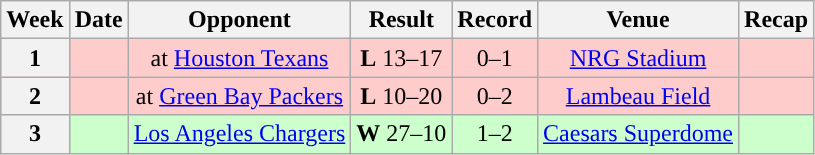<table class="wikitable" style="text-align:center">
<tr>
<th>Week</th>
<th>Date</th>
<th>Opponent</th>
<th>Result</th>
<th>Record</th>
<th>Venue</th>
<th>Recap</th>
</tr>
<tr style="background:#fcc">
<th>1</th>
<td></td>
<td>at <a href='#'>Houston Texans</a></td>
<td><strong>L</strong> 13–17</td>
<td>0–1</td>
<td><a href='#'>NRG Stadium</a></td>
<td></td>
</tr>
<tr style="background:#fcc">
<th>2</th>
<td></td>
<td>at <a href='#'>Green Bay Packers</a></td>
<td><strong>L</strong> 10–20</td>
<td>0–2</td>
<td><a href='#'>Lambeau Field</a></td>
<td></td>
</tr>
<tr style="background:#cfc">
<th>3</th>
<td></td>
<td><a href='#'>Los Angeles Chargers</a></td>
<td><strong>W</strong> 27–10</td>
<td>1–2</td>
<td><a href='#'>Caesars Superdome</a></td>
<td></td>
</tr>
</table>
